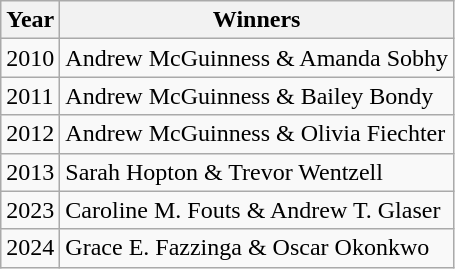<table class="wikitable">
<tr>
<th>Year</th>
<th>Winners</th>
</tr>
<tr>
<td>2010</td>
<td>Andrew McGuinness & Amanda Sobhy</td>
</tr>
<tr>
<td>2011</td>
<td>Andrew McGuinness & Bailey Bondy</td>
</tr>
<tr>
<td>2012</td>
<td>Andrew McGuinness & Olivia Fiechter</td>
</tr>
<tr>
<td>2013</td>
<td>Sarah Hopton & Trevor Wentzell</td>
</tr>
<tr>
<td>2023</td>
<td>Caroline M. Fouts & Andrew T. Glaser</td>
</tr>
<tr>
<td>2024</td>
<td>Grace E. Fazzinga & Oscar Okonkwo</td>
</tr>
</table>
